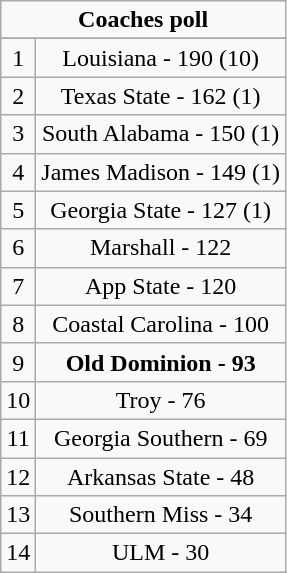<table class="wikitable" style="display: inline-table;">
<tr>
<td align="center" Colspan="3"><strong>Coaches poll</strong></td>
</tr>
<tr align="center">
</tr>
<tr align="center">
<td>1</td>
<td>Louisiana - 190 (10)</td>
</tr>
<tr align="center">
<td>2</td>
<td>Texas State - 162 (1)</td>
</tr>
<tr align="center">
<td>3</td>
<td>South Alabama - 150 (1)</td>
</tr>
<tr align="center">
<td>4</td>
<td>James Madison - 149 (1)</td>
</tr>
<tr align="center">
<td>5</td>
<td>Georgia State - 127 (1)</td>
</tr>
<tr align="center">
<td>6</td>
<td>Marshall - 122</td>
</tr>
<tr align="center">
<td>7</td>
<td>App State - 120</td>
</tr>
<tr align="center">
<td>8</td>
<td>Coastal Carolina - 100</td>
</tr>
<tr align="center">
<td>9</td>
<td><strong>Old Dominion - 93</strong></td>
</tr>
<tr align="center">
<td>10</td>
<td>Troy - 76</td>
</tr>
<tr align="center">
<td>11</td>
<td>Georgia Southern - 69</td>
</tr>
<tr align="center">
<td>12</td>
<td>Arkansas State - 48</td>
</tr>
<tr align="center">
<td>13</td>
<td>Southern Miss - 34</td>
</tr>
<tr align="center">
<td>14</td>
<td>ULM - 30</td>
</tr>
</table>
